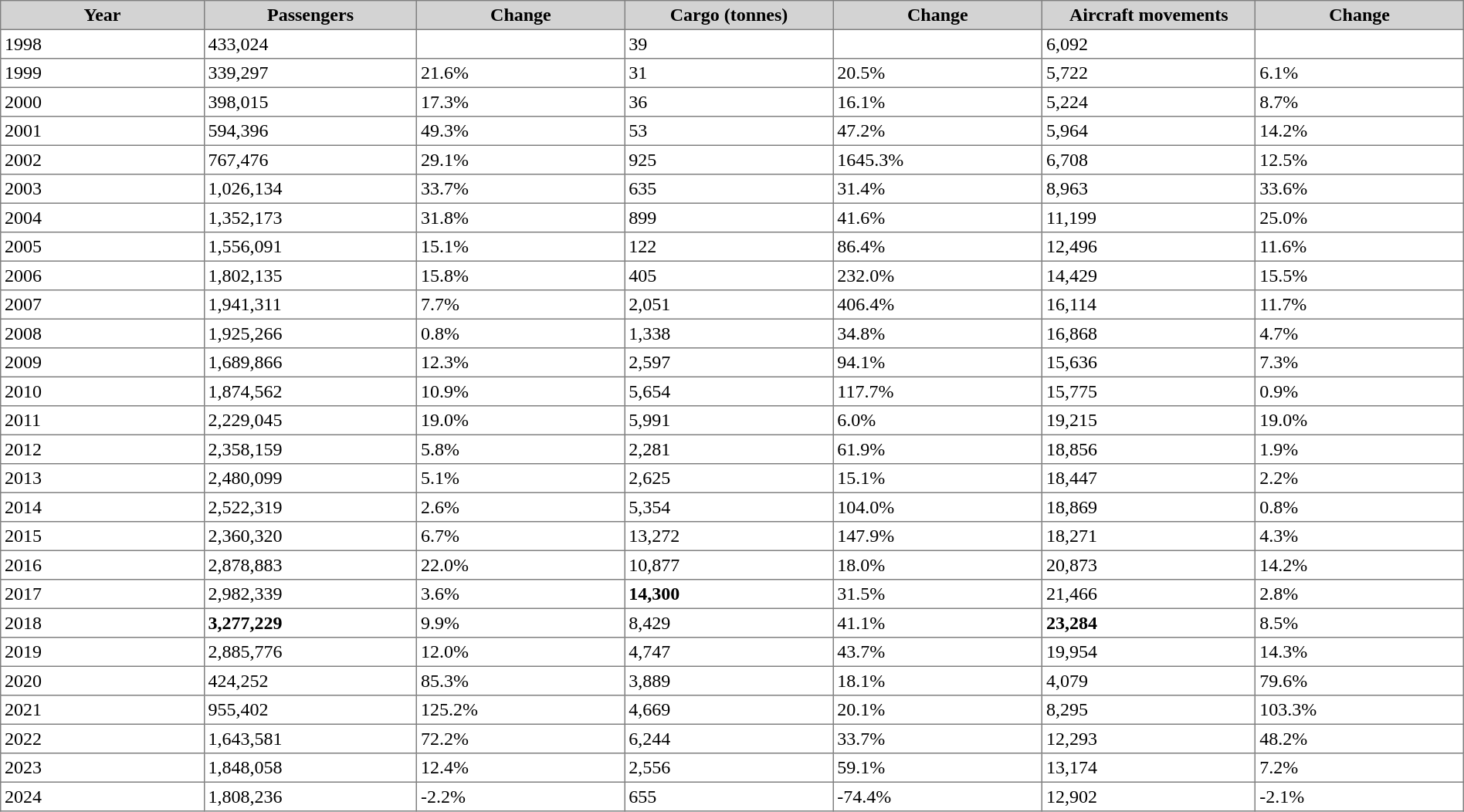<table class="toccolours sortable" border="1" cellpadding="3" style="border-collapse:collapse">
<tr style="background:lightgrey;">
<th style="width:200px;">Year</th>
<th style="width:200px;">Passengers</th>
<th style="width:200px;">Change</th>
<th style="width:200px;">Cargo (tonnes)</th>
<th style="width:200px;">Change</th>
<th style="width:200px;">Aircraft movements</th>
<th style="width:200px;">Change</th>
</tr>
<tr>
<td>1998</td>
<td>433,024</td>
<td></td>
<td>39</td>
<td></td>
<td>6,092</td>
<td></td>
</tr>
<tr>
<td>1999</td>
<td>339,297</td>
<td>21.6%</td>
<td>31</td>
<td>20.5%</td>
<td>5,722</td>
<td>6.1%</td>
</tr>
<tr>
<td>2000</td>
<td>398,015</td>
<td>17.3%</td>
<td>36</td>
<td>16.1%</td>
<td>5,224</td>
<td>8.7%</td>
</tr>
<tr>
<td>2001</td>
<td>594,396</td>
<td>49.3%</td>
<td>53</td>
<td>47.2%</td>
<td>5,964</td>
<td>14.2%</td>
</tr>
<tr>
<td>2002</td>
<td>767,476</td>
<td>29.1%</td>
<td>925</td>
<td>1645.3%</td>
<td>6,708</td>
<td>12.5%</td>
</tr>
<tr>
<td>2003</td>
<td>1,026,134</td>
<td>33.7%</td>
<td>635</td>
<td>31.4%</td>
<td>8,963</td>
<td>33.6%</td>
</tr>
<tr>
<td>2004</td>
<td>1,352,173</td>
<td>31.8%</td>
<td>899</td>
<td>41.6%</td>
<td>11,199</td>
<td>25.0%</td>
</tr>
<tr>
<td>2005</td>
<td>1,556,091</td>
<td>15.1%</td>
<td>122</td>
<td>86.4%</td>
<td>12,496</td>
<td>11.6%</td>
</tr>
<tr>
<td>2006</td>
<td>1,802,135</td>
<td>15.8%</td>
<td>405</td>
<td>232.0%</td>
<td>14,429</td>
<td>15.5%</td>
</tr>
<tr>
<td>2007</td>
<td>1,941,311</td>
<td>7.7%</td>
<td>2,051</td>
<td>406.4%</td>
<td>16,114</td>
<td>11.7%</td>
</tr>
<tr>
<td>2008</td>
<td>1,925,266</td>
<td>0.8%</td>
<td>1,338</td>
<td>34.8%</td>
<td>16,868</td>
<td>4.7%</td>
</tr>
<tr>
<td>2009</td>
<td>1,689,866</td>
<td>12.3%</td>
<td>2,597</td>
<td>94.1%</td>
<td>15,636</td>
<td>7.3%</td>
</tr>
<tr>
<td>2010</td>
<td>1,874,562</td>
<td>10.9%</td>
<td>5,654</td>
<td>117.7%</td>
<td>15,775</td>
<td>0.9%</td>
</tr>
<tr>
<td>2011</td>
<td>2,229,045</td>
<td>19.0%</td>
<td>5,991</td>
<td>6.0%</td>
<td>19,215</td>
<td>19.0%</td>
</tr>
<tr>
<td>2012</td>
<td>2,358,159</td>
<td>5.8%</td>
<td>2,281</td>
<td>61.9%</td>
<td>18,856</td>
<td>1.9%</td>
</tr>
<tr>
<td>2013</td>
<td>2,480,099</td>
<td>5.1%</td>
<td>2,625</td>
<td>15.1%</td>
<td>18,447</td>
<td>2.2%</td>
</tr>
<tr>
<td>2014</td>
<td>2,522,319</td>
<td>2.6%</td>
<td>5,354</td>
<td>104.0%</td>
<td>18,869</td>
<td>0.8%</td>
</tr>
<tr>
<td>2015</td>
<td>2,360,320</td>
<td>6.7%</td>
<td>13,272</td>
<td>147.9%</td>
<td>18,271</td>
<td>4.3%</td>
</tr>
<tr>
<td>2016</td>
<td>2,878,883</td>
<td>22.0%</td>
<td>10,877</td>
<td>18.0%</td>
<td>20,873</td>
<td>14.2%</td>
</tr>
<tr>
<td>2017</td>
<td>2,982,339</td>
<td>3.6%</td>
<td><strong>14,300</strong></td>
<td>31.5%</td>
<td>21,466</td>
<td>2.8%</td>
</tr>
<tr>
<td>2018</td>
<td><strong>3,277,229</strong></td>
<td>9.9%</td>
<td>8,429</td>
<td>41.1%</td>
<td><strong>23,284</strong></td>
<td>8.5%</td>
</tr>
<tr>
<td>2019</td>
<td>2,885,776</td>
<td>12.0%</td>
<td>4,747</td>
<td>43.7%</td>
<td>19,954</td>
<td>14.3%</td>
</tr>
<tr>
<td>2020</td>
<td>424,252</td>
<td>85.3%</td>
<td>3,889</td>
<td>18.1%</td>
<td>4,079</td>
<td>79.6%</td>
</tr>
<tr>
<td>2021</td>
<td>955,402</td>
<td>125.2%</td>
<td>4,669</td>
<td>20.1%</td>
<td>8,295</td>
<td>103.3%</td>
</tr>
<tr>
<td>2022</td>
<td>1,643,581</td>
<td>72.2%</td>
<td>6,244</td>
<td>33.7%</td>
<td>12,293</td>
<td>48.2%</td>
</tr>
<tr>
<td>2023</td>
<td>1,848,058</td>
<td>12.4%</td>
<td>2,556</td>
<td>59.1%</td>
<td>13,174</td>
<td>7.2%</td>
</tr>
<tr>
<td>2024</td>
<td>1,808,236</td>
<td>-2.2%</td>
<td>655</td>
<td>-74.4%</td>
<td>12,902</td>
<td>-2.1%</td>
</tr>
</table>
